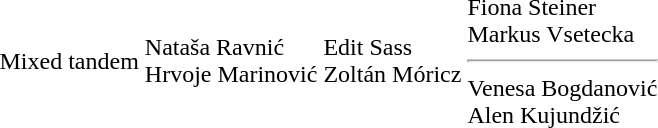<table>
<tr>
<td>Mixed tandem<br></td>
<td>Nataša Ravnić<br>Hrvoje Marinović<br></td>
<td>Edit Sass<br>Zoltán Móricz<br></td>
<td>Fiona Steiner<br>Markus Vsetecka<br><hr>Venesa Bogdanović<br>Alen Kujundžić<br></td>
</tr>
</table>
